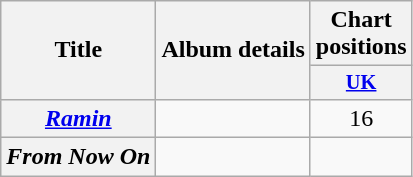<table class="wikitable plainrowheaders" style="text-align:center;" border="1">
<tr>
<th scope="col" rowspan="2">Title</th>
<th scope="col" rowspan="2">Album details</th>
<th scope="col" colspan="1">Chart positions</th>
</tr>
<tr>
<th scope="col" style="width:3em;font-size:85%;"><a href='#'>UK</a></th>
</tr>
<tr>
<th scope="row"><em><a href='#'>Ramin</a></em></th>
<td></td>
<td>16</td>
</tr>
<tr>
<th scope="row"><em>From Now On</em></th>
<td></td>
<td></td>
</tr>
</table>
